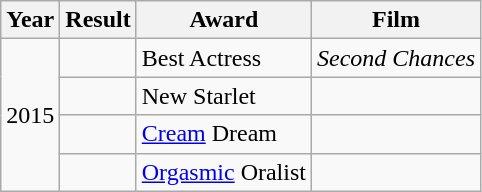<table class="wikitable">
<tr>
<th>Year</th>
<th>Result</th>
<th>Award</th>
<th>Film</th>
</tr>
<tr>
<td rowspan="4">2015</td>
<td></td>
<td>Best Actress</td>
<td><em>Second Chances</em></td>
</tr>
<tr>
<td></td>
<td>New Starlet</td>
<td></td>
</tr>
<tr>
<td></td>
<td><a href='#'>Cream</a> Dream</td>
<td></td>
</tr>
<tr>
<td></td>
<td><a href='#'>Orgasmic</a> Oralist</td>
<td></td>
</tr>
</table>
